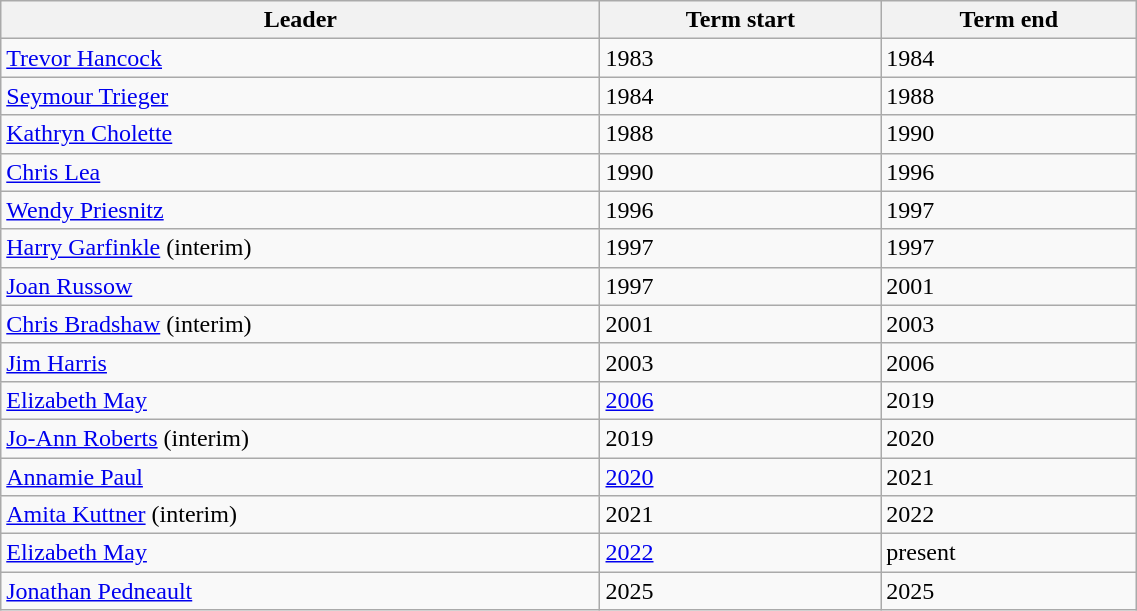<table class="wikitable" width="60%">
<tr>
<th>Leader</th>
<th>Term start</th>
<th>Term end</th>
</tr>
<tr>
<td><a href='#'>Trevor Hancock</a></td>
<td>1983</td>
<td>1984</td>
</tr>
<tr>
<td><a href='#'>Seymour Trieger</a></td>
<td>1984</td>
<td>1988</td>
</tr>
<tr>
<td><a href='#'>Kathryn Cholette</a></td>
<td>1988</td>
<td>1990</td>
</tr>
<tr>
<td><a href='#'>Chris Lea</a></td>
<td>1990</td>
<td>1996</td>
</tr>
<tr>
<td><a href='#'>Wendy Priesnitz</a></td>
<td>1996</td>
<td>1997</td>
</tr>
<tr>
<td><a href='#'>Harry Garfinkle</a> (interim)</td>
<td>1997</td>
<td>1997</td>
</tr>
<tr>
<td><a href='#'>Joan Russow</a></td>
<td>1997</td>
<td>2001</td>
</tr>
<tr>
<td><a href='#'>Chris Bradshaw</a> (interim)</td>
<td>2001</td>
<td>2003</td>
</tr>
<tr>
<td><a href='#'>Jim Harris</a></td>
<td>2003</td>
<td>2006</td>
</tr>
<tr>
<td><a href='#'>Elizabeth May</a></td>
<td><a href='#'>2006</a></td>
<td>2019</td>
</tr>
<tr>
<td><a href='#'>Jo-Ann Roberts</a> (interim)</td>
<td>2019</td>
<td>2020</td>
</tr>
<tr>
<td><a href='#'>Annamie Paul</a></td>
<td><a href='#'>2020</a></td>
<td>2021</td>
</tr>
<tr>
<td><a href='#'>Amita Kuttner</a> (interim)</td>
<td>2021</td>
<td>2022</td>
</tr>
<tr>
<td><a href='#'>Elizabeth May</a></td>
<td><a href='#'>2022</a></td>
<td>present</td>
</tr>
<tr>
<td><a href='#'>Jonathan Pedneault</a></td>
<td>2025</td>
<td>2025</td>
</tr>
</table>
